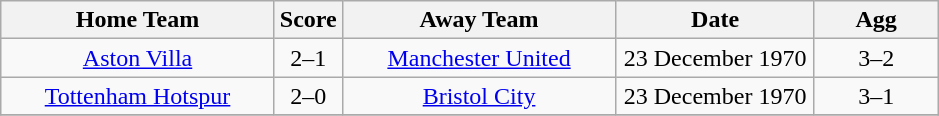<table class="wikitable" style="text-align:center;">
<tr>
<th width=175>Home Team</th>
<th width=20>Score</th>
<th width=175>Away Team</th>
<th width=125>Date</th>
<th width= 75>Agg</th>
</tr>
<tr>
<td><a href='#'>Aston Villa</a></td>
<td>2–1</td>
<td><a href='#'>Manchester United</a></td>
<td>23 December 1970</td>
<td>3–2</td>
</tr>
<tr>
<td><a href='#'>Tottenham Hotspur</a></td>
<td>2–0</td>
<td><a href='#'>Bristol City</a></td>
<td>23 December 1970</td>
<td>3–1</td>
</tr>
<tr>
</tr>
</table>
